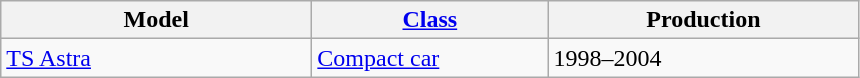<table class="wikitable">
<tr>
<th style="width:200px;">Model</th>
<th style="width:150px;"><a href='#'>Class</a></th>
<th style="width:200px;">Production</th>
</tr>
<tr>
<td valign="top"><a href='#'>TS Astra</a></td>
<td valign="top"><a href='#'>Compact car</a></td>
<td valign="top">1998–2004</td>
</tr>
</table>
